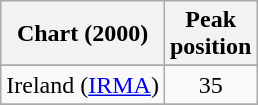<table class="wikitable sortable">
<tr>
<th align="left">Chart (2000)</th>
<th align="center">Peak<br>position</th>
</tr>
<tr>
</tr>
<tr>
</tr>
<tr>
</tr>
<tr>
<td align="left">Ireland (<a href='#'>IRMA</a>)</td>
<td align="center">35</td>
</tr>
<tr>
</tr>
<tr>
</tr>
<tr>
</tr>
<tr>
</tr>
<tr>
</tr>
<tr>
</tr>
</table>
